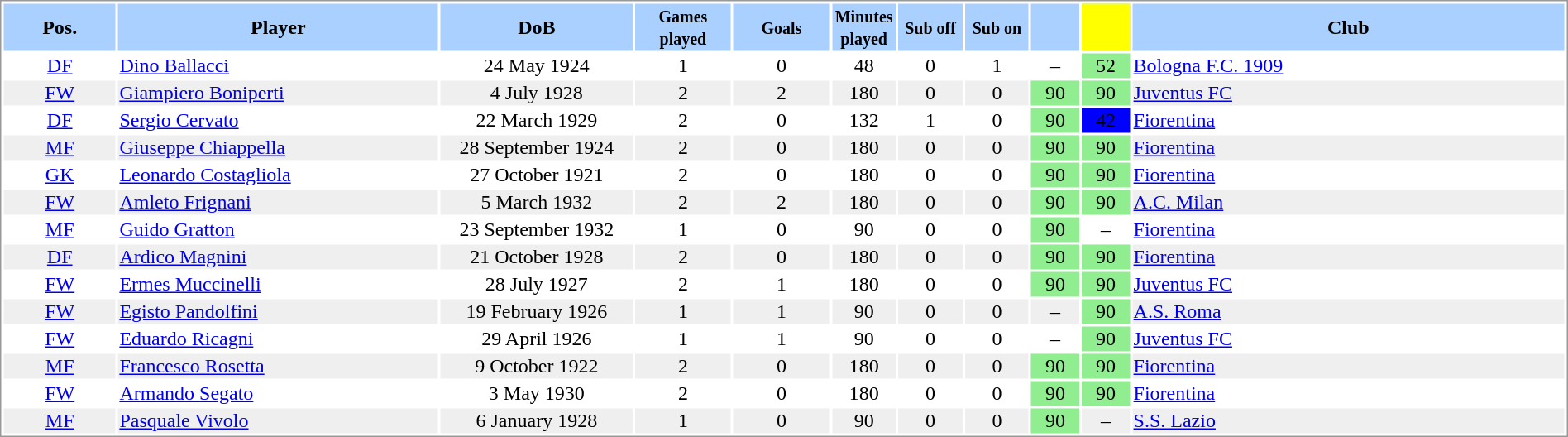<table border="0" width="100%" style="border: 1px solid #999; background-color:#FFFFFF; text-align:center">
<tr align="center" bgcolor="#AAD0FF">
<th width=7%>Pos.</th>
<th width=20%>Player</th>
<th width=12%>DoB</th>
<th width=6%><small>Games<br>played</small></th>
<th width=6%><small>Goals</small></th>
<th width=4%><small>Minutes<br>played</small></th>
<th width=4%><small>Sub off</small></th>
<th width=4%><small>Sub on</small></th>
<th width=3%></th>
<th width=3% bgcolor=yellow></th>
<th width=27%>Club</th>
</tr>
<tr>
<td><a href='#'>DF</a></td>
<td align="left"><a href='#'>Dino Ballacci</a></td>
<td>24 May 1924</td>
<td>1</td>
<td>0</td>
<td>48</td>
<td>0</td>
<td>1</td>
<td>–</td>
<td bgcolor=lightgreen>52</td>
<td align="left"> <a href='#'>Bologna F.C. 1909</a></td>
</tr>
<tr bgcolor="#EFEFEF">
<td><a href='#'>FW</a></td>
<td align="left"><a href='#'>Giampiero Boniperti</a></td>
<td>4 July 1928</td>
<td>2</td>
<td>2</td>
<td>180</td>
<td>0</td>
<td>0</td>
<td bgcolor=lightgreen>90</td>
<td bgcolor=lightgreen>90</td>
<td align="left"> <a href='#'>Juventus FC</a></td>
</tr>
<tr>
<td><a href='#'>DF</a></td>
<td align="left"><a href='#'>Sergio Cervato</a></td>
<td>22 March 1929</td>
<td>2</td>
<td>0</td>
<td>132</td>
<td>1</td>
<td>0</td>
<td bgcolor=lightgreen>90</td>
<td bgcolor=blue>42</td>
<td align="left"> <a href='#'>Fiorentina</a></td>
</tr>
<tr bgcolor="#EFEFEF">
<td><a href='#'>MF</a></td>
<td align="left"><a href='#'>Giuseppe Chiappella</a></td>
<td>28 September 1924</td>
<td>2</td>
<td>0</td>
<td>180</td>
<td>0</td>
<td>0</td>
<td bgcolor=lightgreen>90</td>
<td bgcolor=lightgreen>90</td>
<td align="left"> <a href='#'>Fiorentina</a></td>
</tr>
<tr>
<td><a href='#'>GK</a></td>
<td align="left"><a href='#'>Leonardo Costagliola</a></td>
<td>27 October 1921</td>
<td>2</td>
<td>0</td>
<td>180</td>
<td>0</td>
<td>0</td>
<td bgcolor=lightgreen>90</td>
<td bgcolor=lightgreen>90</td>
<td align="left"> <a href='#'>Fiorentina</a></td>
</tr>
<tr bgcolor="#EFEFEF">
<td><a href='#'>FW</a></td>
<td align="left"><a href='#'>Amleto Frignani</a></td>
<td>5 March 1932</td>
<td>2</td>
<td>2</td>
<td>180</td>
<td>0</td>
<td>0</td>
<td bgcolor=lightgreen>90</td>
<td bgcolor=lightgreen>90</td>
<td align="left"> <a href='#'>A.C. Milan</a></td>
</tr>
<tr>
<td><a href='#'>MF</a></td>
<td align="left"><a href='#'>Guido Gratton</a></td>
<td>23 September 1932</td>
<td>1</td>
<td>0</td>
<td>90</td>
<td>0</td>
<td>0</td>
<td bgcolor=lightgreen>90</td>
<td>–</td>
<td align="left"> <a href='#'>Fiorentina</a></td>
</tr>
<tr bgcolor="#EFEFEF">
<td><a href='#'>DF</a></td>
<td align="left"><a href='#'>Ardico Magnini</a></td>
<td>21 October 1928</td>
<td>2</td>
<td>0</td>
<td>180</td>
<td>0</td>
<td>0</td>
<td bgcolor=lightgreen>90</td>
<td bgcolor=lightgreen>90</td>
<td align="left"> <a href='#'>Fiorentina</a></td>
</tr>
<tr>
<td><a href='#'>FW</a></td>
<td align="left"><a href='#'>Ermes Muccinelli</a></td>
<td>28 July 1927</td>
<td>2</td>
<td>1</td>
<td>180</td>
<td>0</td>
<td>0</td>
<td bgcolor=lightgreen>90</td>
<td bgcolor=lightgreen>90</td>
<td align="left"> <a href='#'>Juventus FC</a></td>
</tr>
<tr bgcolor="#EFEFEF">
<td><a href='#'>FW</a></td>
<td align="left"><a href='#'>Egisto Pandolfini</a></td>
<td>19 February 1926</td>
<td>1</td>
<td>1</td>
<td>90</td>
<td>0</td>
<td>0</td>
<td>–</td>
<td bgcolor=lightgreen>90</td>
<td align="left"> <a href='#'>A.S. Roma</a></td>
</tr>
<tr>
<td><a href='#'>FW</a></td>
<td align="left"><a href='#'>Eduardo Ricagni</a></td>
<td>29 April 1926</td>
<td>1</td>
<td>1</td>
<td>90</td>
<td>0</td>
<td>0</td>
<td>–</td>
<td bgcolor=lightgreen>90</td>
<td align="left"> <a href='#'>Juventus FC</a></td>
</tr>
<tr bgcolor="#EFEFEF">
<td><a href='#'>MF</a></td>
<td align="left"><a href='#'>Francesco Rosetta</a></td>
<td>9 October 1922</td>
<td>2</td>
<td>0</td>
<td>180</td>
<td>0</td>
<td>0</td>
<td bgcolor=lightgreen>90</td>
<td bgcolor=lightgreen>90</td>
<td align="left"> <a href='#'>Fiorentina</a></td>
</tr>
<tr>
<td><a href='#'>FW</a></td>
<td align="left"><a href='#'>Armando Segato</a></td>
<td>3 May 1930</td>
<td>2</td>
<td>0</td>
<td>180</td>
<td>0</td>
<td>0</td>
<td bgcolor=lightgreen>90</td>
<td bgcolor=lightgreen>90</td>
<td align="left"> <a href='#'>Fiorentina</a></td>
</tr>
<tr bgcolor="#EFEFEF">
<td><a href='#'>MF</a></td>
<td align="left"><a href='#'>Pasquale Vivolo</a></td>
<td>6 January 1928</td>
<td>1</td>
<td>0</td>
<td>90</td>
<td>0</td>
<td>0</td>
<td bgcolor=lightgreen>90</td>
<td>–</td>
<td align="left"> <a href='#'>S.S. Lazio</a></td>
</tr>
</table>
